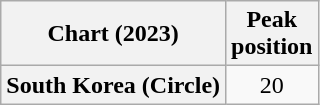<table class="wikitable plainrowheaders" style="text-align:center">
<tr>
<th scope="col">Chart (2023)</th>
<th scope="col">Peak<br>position</th>
</tr>
<tr>
<th scope="row">South Korea (Circle)</th>
<td>20</td>
</tr>
</table>
